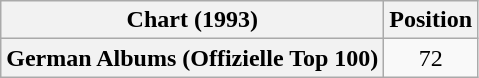<table class="wikitable plainrowheaders" style="text-align:center">
<tr>
<th scope="col">Chart (1993)</th>
<th scope="col">Position</th>
</tr>
<tr>
<th scope="row">German Albums (Offizielle Top 100)</th>
<td>72</td>
</tr>
</table>
